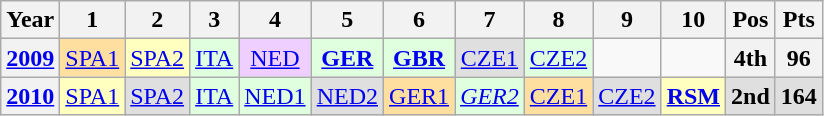<table class="wikitable" style="text-align:center;">
<tr>
<th>Year</th>
<th>1</th>
<th>2</th>
<th>3</th>
<th>4</th>
<th>5</th>
<th>6</th>
<th>7</th>
<th>8</th>
<th>9</th>
<th>10</th>
<th>Pos</th>
<th>Pts</th>
</tr>
<tr>
<th><a href='#'>2009</a></th>
<td style="background:#ffdf9f;"><a href='#'>SPA1</a><br></td>
<td style="background:#ffffbf;"><a href='#'>SPA2</a><br></td>
<td style="background:#dfffdf;"><a href='#'>ITA</a><br></td>
<td style="background:#efcfff;"><a href='#'>NED</a><br></td>
<td style="background:#dfffdf;"><strong><a href='#'>GER</a></strong><br></td>
<td style="background:#dfffdf;"><strong><a href='#'>GBR</a></strong><br></td>
<td style="background:#dfdfdf;"><a href='#'>CZE1</a><br></td>
<td style="background:#dfffdf;"><a href='#'>CZE2</a><br></td>
<td></td>
<td></td>
<th>4th</th>
<th>96</th>
</tr>
<tr>
<th><a href='#'>2010</a></th>
<td style="background:#ffffbf;"><a href='#'>SPA1</a><br></td>
<td style="background:#dfdfdf;"><a href='#'>SPA2</a><br></td>
<td style="background:#dfffdf;"><a href='#'>ITA</a><br></td>
<td style="background:#dfffdf;"><a href='#'>NED1</a><br></td>
<td style="background:#dfdfdf;"><a href='#'>NED2</a><br></td>
<td style="background:#ffdf9f;"><a href='#'>GER1</a><br></td>
<td style="background:#dfffdf;"><em><a href='#'>GER2</a></em><br></td>
<td style="background:#ffdf9f;"><a href='#'>CZE1</a><br></td>
<td style="background:#dfdfdf;"><a href='#'>CZE2</a><br></td>
<td style="background:#ffffbf;"><strong><a href='#'>RSM</a></strong><br></td>
<th style="background:#dfdfdf;">2nd</th>
<th style="background:#dfdfdf;">164</th>
</tr>
</table>
